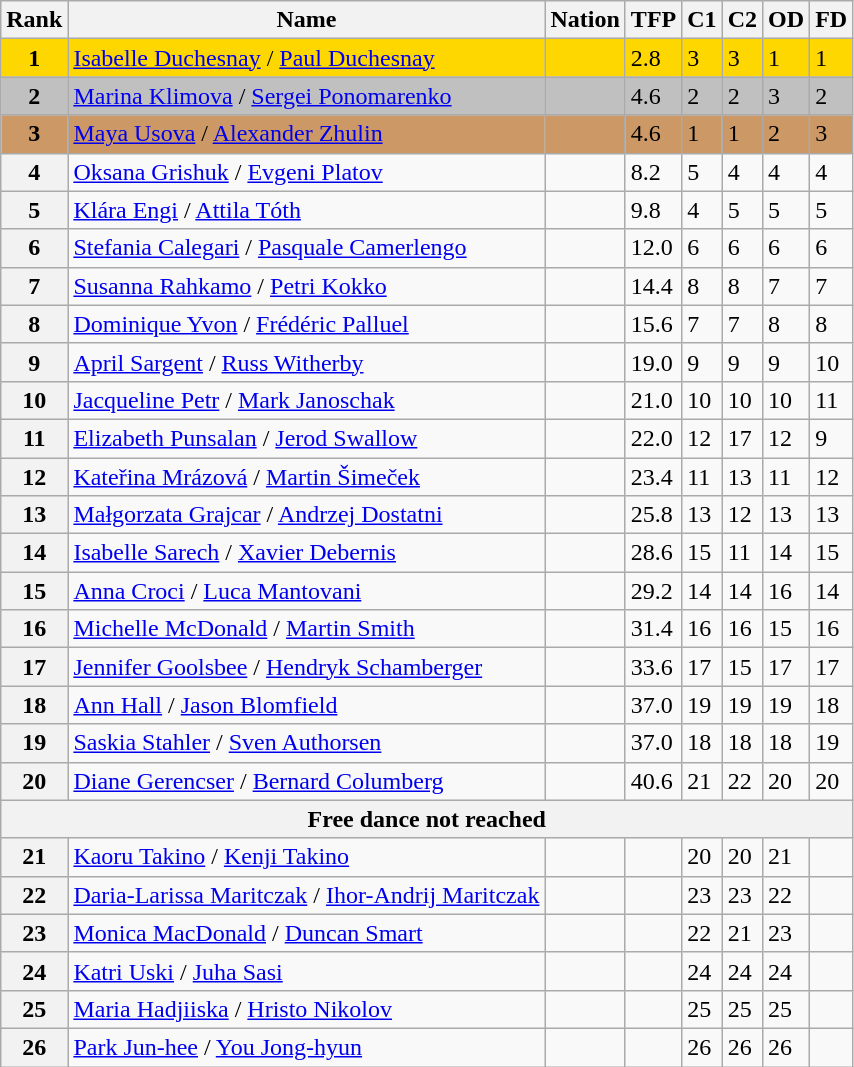<table class="wikitable">
<tr>
<th>Rank</th>
<th>Name</th>
<th>Nation</th>
<th>TFP</th>
<th>C1</th>
<th>C2</th>
<th>OD</th>
<th>FD</th>
</tr>
<tr bgcolor=gold>
<td align=center><strong>1</strong></td>
<td><a href='#'>Isabelle Duchesnay</a> / <a href='#'>Paul Duchesnay</a></td>
<td></td>
<td>2.8</td>
<td>3</td>
<td>3</td>
<td>1</td>
<td>1</td>
</tr>
<tr bgcolor=silver>
<td align=center><strong>2</strong></td>
<td><a href='#'>Marina Klimova</a> / <a href='#'>Sergei Ponomarenko</a></td>
<td></td>
<td>4.6</td>
<td>2</td>
<td>2</td>
<td>3</td>
<td>2</td>
</tr>
<tr bgcolor=cc9966>
<td align=center><strong>3</strong></td>
<td><a href='#'>Maya Usova</a> / <a href='#'>Alexander Zhulin</a></td>
<td></td>
<td>4.6</td>
<td>1</td>
<td>1</td>
<td>2</td>
<td>3</td>
</tr>
<tr>
<th>4</th>
<td><a href='#'>Oksana Grishuk</a> / <a href='#'>Evgeni Platov</a></td>
<td></td>
<td>8.2</td>
<td>5</td>
<td>4</td>
<td>4</td>
<td>4</td>
</tr>
<tr>
<th>5</th>
<td><a href='#'>Klára Engi</a> / <a href='#'>Attila Tóth</a></td>
<td></td>
<td>9.8</td>
<td>4</td>
<td>5</td>
<td>5</td>
<td>5</td>
</tr>
<tr>
<th>6</th>
<td><a href='#'>Stefania Calegari</a> / <a href='#'>Pasquale Camerlengo</a></td>
<td></td>
<td>12.0</td>
<td>6</td>
<td>6</td>
<td>6</td>
<td>6</td>
</tr>
<tr>
<th>7</th>
<td><a href='#'>Susanna Rahkamo</a> / <a href='#'>Petri Kokko</a></td>
<td></td>
<td>14.4</td>
<td>8</td>
<td>8</td>
<td>7</td>
<td>7</td>
</tr>
<tr>
<th>8</th>
<td><a href='#'>Dominique Yvon</a> / <a href='#'>Frédéric Palluel</a></td>
<td></td>
<td>15.6</td>
<td>7</td>
<td>7</td>
<td>8</td>
<td>8</td>
</tr>
<tr>
<th>9</th>
<td><a href='#'>April Sargent</a> / <a href='#'>Russ Witherby</a></td>
<td></td>
<td>19.0</td>
<td>9</td>
<td>9</td>
<td>9</td>
<td>10</td>
</tr>
<tr>
<th>10</th>
<td><a href='#'>Jacqueline Petr</a> / <a href='#'>Mark Janoschak</a></td>
<td></td>
<td>21.0</td>
<td>10</td>
<td>10</td>
<td>10</td>
<td>11</td>
</tr>
<tr>
<th>11</th>
<td><a href='#'>Elizabeth Punsalan</a> / <a href='#'>Jerod Swallow</a></td>
<td></td>
<td>22.0</td>
<td>12</td>
<td>17</td>
<td>12</td>
<td>9</td>
</tr>
<tr>
<th>12</th>
<td><a href='#'>Kateřina Mrázová</a> / <a href='#'>Martin Šimeček</a></td>
<td></td>
<td>23.4</td>
<td>11</td>
<td>13</td>
<td>11</td>
<td>12</td>
</tr>
<tr>
<th>13</th>
<td><a href='#'>Małgorzata Grajcar</a> / <a href='#'>Andrzej Dostatni</a></td>
<td></td>
<td>25.8</td>
<td>13</td>
<td>12</td>
<td>13</td>
<td>13</td>
</tr>
<tr>
<th>14</th>
<td><a href='#'>Isabelle Sarech</a> / <a href='#'>Xavier Debernis</a></td>
<td></td>
<td>28.6</td>
<td>15</td>
<td>11</td>
<td>14</td>
<td>15</td>
</tr>
<tr>
<th>15</th>
<td><a href='#'>Anna Croci</a> / <a href='#'>Luca Mantovani</a></td>
<td></td>
<td>29.2</td>
<td>14</td>
<td>14</td>
<td>16</td>
<td>14</td>
</tr>
<tr>
<th>16</th>
<td><a href='#'>Michelle McDonald</a> / <a href='#'>Martin Smith</a></td>
<td></td>
<td>31.4</td>
<td>16</td>
<td>16</td>
<td>15</td>
<td>16</td>
</tr>
<tr>
<th>17</th>
<td><a href='#'>Jennifer Goolsbee</a> / <a href='#'>Hendryk Schamberger</a></td>
<td></td>
<td>33.6</td>
<td>17</td>
<td>15</td>
<td>17</td>
<td>17</td>
</tr>
<tr>
<th>18</th>
<td><a href='#'>Ann Hall</a> / <a href='#'>Jason Blomfield</a></td>
<td></td>
<td>37.0</td>
<td>19</td>
<td>19</td>
<td>19</td>
<td>18</td>
</tr>
<tr>
<th>19</th>
<td><a href='#'>Saskia Stahler</a> / <a href='#'>Sven Authorsen</a></td>
<td></td>
<td>37.0</td>
<td>18</td>
<td>18</td>
<td>18</td>
<td>19</td>
</tr>
<tr>
<th>20</th>
<td><a href='#'>Diane Gerencser</a> / <a href='#'>Bernard Columberg</a></td>
<td></td>
<td>40.6</td>
<td>21</td>
<td>22</td>
<td>20</td>
<td>20</td>
</tr>
<tr>
<th colspan=8>Free dance not reached</th>
</tr>
<tr>
<th>21</th>
<td><a href='#'>Kaoru Takino</a> / <a href='#'>Kenji Takino</a></td>
<td></td>
<td></td>
<td>20</td>
<td>20</td>
<td>21</td>
<td></td>
</tr>
<tr>
<th>22</th>
<td><a href='#'>Daria-Larissa Maritczak</a> / <a href='#'>Ihor-Andrij Maritczak</a></td>
<td></td>
<td></td>
<td>23</td>
<td>23</td>
<td>22</td>
<td></td>
</tr>
<tr>
<th>23</th>
<td><a href='#'>Monica MacDonald</a> / <a href='#'>Duncan Smart</a></td>
<td></td>
<td></td>
<td>22</td>
<td>21</td>
<td>23</td>
<td></td>
</tr>
<tr>
<th>24</th>
<td><a href='#'>Katri Uski</a> / <a href='#'>Juha Sasi</a></td>
<td></td>
<td></td>
<td>24</td>
<td>24</td>
<td>24</td>
<td></td>
</tr>
<tr>
<th>25</th>
<td><a href='#'>Maria Hadjiiska</a> / <a href='#'>Hristo Nikolov</a></td>
<td></td>
<td></td>
<td>25</td>
<td>25</td>
<td>25</td>
<td></td>
</tr>
<tr>
<th>26</th>
<td><a href='#'>Park Jun-hee</a> / <a href='#'>You Jong-hyun</a></td>
<td></td>
<td></td>
<td>26</td>
<td>26</td>
<td>26</td>
<td></td>
</tr>
</table>
